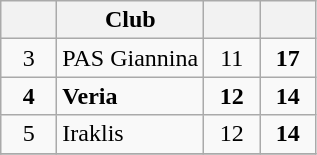<table class="wikitable" style="text-align:center">
<tr>
<th width=30></th>
<th>Club</th>
<th width=30></th>
<th width=30></th>
</tr>
<tr>
<td>3</td>
<td align=left>PAS Giannina</td>
<td>11</td>
<td><strong>17</strong></td>
</tr>
<tr>
<td><strong>4</strong></td>
<td align=left><strong>Veria</strong></td>
<td><strong>12</strong></td>
<td><strong>14</strong></td>
</tr>
<tr>
<td>5</td>
<td align=left>Iraklis</td>
<td>12</td>
<td><strong>14</strong></td>
</tr>
<tr>
</tr>
</table>
